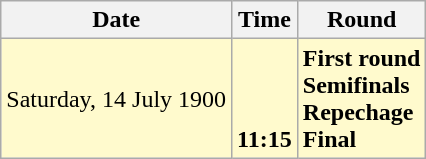<table class="wikitable">
<tr>
<th>Date</th>
<th>Time</th>
<th>Round</th>
</tr>
<tr style=background:lemonchiffon>
<td>Saturday, 14 July 1900</td>
<td> <br> <br> <br><strong>11:15</strong></td>
<td><strong>First round</strong><br><strong>Semifinals</strong><br><strong>Repechage</strong><br><strong>Final</strong></td>
</tr>
</table>
